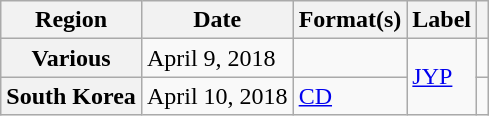<table class="wikitable plainrowheaders">
<tr>
<th>Region</th>
<th>Date</th>
<th>Format(s)</th>
<th>Label</th>
<th></th>
</tr>
<tr>
<th scope="row">Various</th>
<td>April 9, 2018</td>
<td></td>
<td rowspan="2"><a href='#'>JYP</a></td>
<td></td>
</tr>
<tr>
<th scope="row">South Korea</th>
<td>April 10, 2018</td>
<td><a href='#'>CD</a></td>
<td></td>
</tr>
</table>
